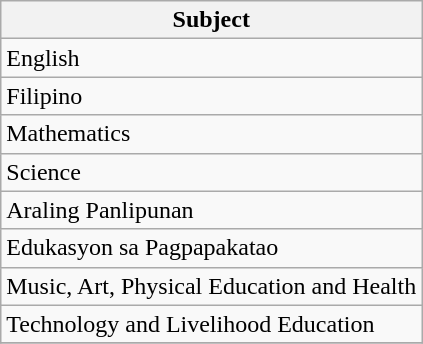<table class="wikitable">
<tr>
<th>Subject</th>
</tr>
<tr>
<td>English</td>
</tr>
<tr>
<td>Filipino</td>
</tr>
<tr>
<td>Mathematics</td>
</tr>
<tr>
<td>Science</td>
</tr>
<tr>
<td>Araling Panlipunan</td>
</tr>
<tr>
<td>Edukasyon sa Pagpapakatao</td>
</tr>
<tr>
<td>Music, Art, Physical Education and Health</td>
</tr>
<tr>
<td>Technology and Livelihood Education</td>
</tr>
<tr>
</tr>
</table>
